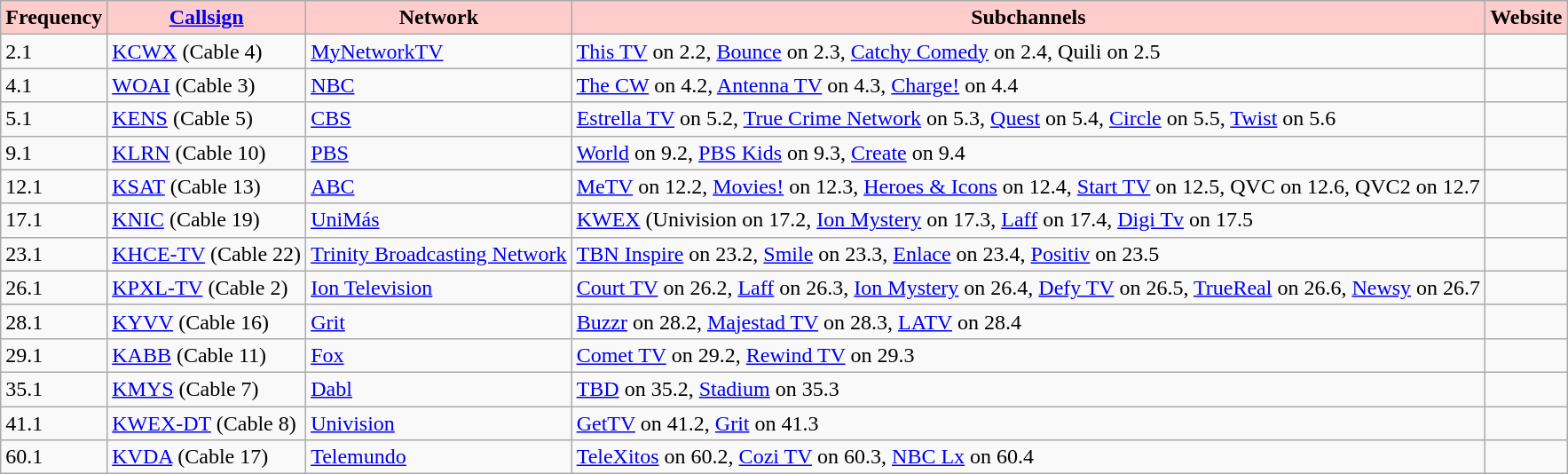<table class="wikitable">
<tr>
<th style="background:#ffcccc;">Frequency</th>
<th style="background:#ffcccc;"><a href='#'>Callsign</a></th>
<th style="background:#ffcccc;">Network</th>
<th style="background:#ffcccc;">Subchannels</th>
<th style="background:#ffcccc;">Website</th>
</tr>
<tr>
<td>2.1</td>
<td><a href='#'>KCWX</a> (Cable 4)</td>
<td><a href='#'>MyNetworkTV</a></td>
<td><a href='#'>This TV</a> on 2.2, <a href='#'>Bounce</a> on 2.3, <a href='#'>Catchy Comedy</a> on 2.4, Quili on 2.5</td>
<td></td>
</tr>
<tr>
<td>4.1</td>
<td><a href='#'>WOAI</a> (Cable 3)</td>
<td><a href='#'>NBC</a></td>
<td><a href='#'>The CW</a> on 4.2, <a href='#'>Antenna TV</a> on 4.3, <a href='#'>Charge!</a> on 4.4</td>
<td></td>
</tr>
<tr>
<td>5.1</td>
<td><a href='#'>KENS</a> (Cable 5)</td>
<td><a href='#'>CBS</a></td>
<td><a href='#'>Estrella TV</a> on 5.2, <a href='#'>True Crime Network</a> on 5.3, <a href='#'>Quest</a> on 5.4, <a href='#'>Circle</a> on 5.5, <a href='#'>Twist</a> on 5.6</td>
<td></td>
</tr>
<tr>
<td>9.1</td>
<td><a href='#'>KLRN</a> (Cable 10)</td>
<td><a href='#'>PBS</a></td>
<td><a href='#'>World</a> on 9.2, <a href='#'>PBS Kids</a> on 9.3, <a href='#'>Create</a> on 9.4</td>
<td></td>
</tr>
<tr>
<td>12.1</td>
<td><a href='#'>KSAT</a> (Cable 13)</td>
<td><a href='#'>ABC</a></td>
<td><a href='#'>MeTV</a> on 12.2, <a href='#'>Movies!</a> on 12.3, <a href='#'>Heroes & Icons</a> on 12.4, <a href='#'>Start TV</a> on 12.5, QVC on 12.6, QVC2 on 12.7</td>
<td></td>
</tr>
<tr>
<td>17.1</td>
<td><a href='#'>KNIC</a> (Cable 19)</td>
<td><a href='#'>UniMás</a></td>
<td><a href='#'>KWEX</a> (Univision on 17.2, <a href='#'>Ion Mystery</a> on 17.3, <a href='#'>Laff</a> on 17.4, <a href='#'>Digi Tv</a> on 17.5</td>
<td></td>
</tr>
<tr>
<td>23.1</td>
<td><a href='#'>KHCE-TV</a> (Cable 22)</td>
<td><a href='#'>Trinity Broadcasting Network</a></td>
<td><a href='#'>TBN Inspire</a> on 23.2, <a href='#'>Smile</a> on 23.3, <a href='#'>Enlace</a> on 23.4, <a href='#'>Positiv</a> on 23.5</td>
<td></td>
</tr>
<tr>
<td>26.1</td>
<td><a href='#'>KPXL-TV</a> (Cable 2)</td>
<td><a href='#'>Ion Television</a></td>
<td><a href='#'>Court TV</a> on 26.2, <a href='#'>Laff</a> on 26.3, <a href='#'>Ion Mystery</a> on 26.4, <a href='#'>Defy TV</a> on 26.5, <a href='#'>TrueReal</a> on 26.6, <a href='#'>Newsy</a> on 26.7</td>
<td></td>
</tr>
<tr>
<td>28.1</td>
<td><a href='#'>KYVV</a> (Cable 16)</td>
<td><a href='#'>Grit</a></td>
<td><a href='#'>Buzzr</a> on 28.2, <a href='#'>Majestad TV</a> on 28.3, <a href='#'>LATV</a> on 28.4</td>
<td></td>
</tr>
<tr>
<td>29.1</td>
<td><a href='#'>KABB</a> (Cable 11)</td>
<td><a href='#'>Fox</a></td>
<td><a href='#'>Comet TV</a> on 29.2, <a href='#'>Rewind TV</a> on 29.3</td>
<td></td>
</tr>
<tr>
<td>35.1</td>
<td><a href='#'>KMYS</a> (Cable 7)</td>
<td><a href='#'>Dabl</a></td>
<td><a href='#'>TBD</a> on 35.2, <a href='#'>Stadium</a> on 35.3</td>
<td></td>
</tr>
<tr>
<td>41.1</td>
<td><a href='#'>KWEX-DT</a> (Cable 8)</td>
<td><a href='#'>Univision</a></td>
<td><a href='#'>GetTV</a> on 41.2, <a href='#'>Grit</a> on 41.3</td>
<td></td>
</tr>
<tr>
<td>60.1</td>
<td><a href='#'>KVDA</a> (Cable 17)</td>
<td><a href='#'>Telemundo</a></td>
<td><a href='#'>TeleXitos</a> on 60.2, <a href='#'>Cozi TV</a> on 60.3, <a href='#'>NBC Lx</a> on 60.4</td>
<td></td>
</tr>
</table>
